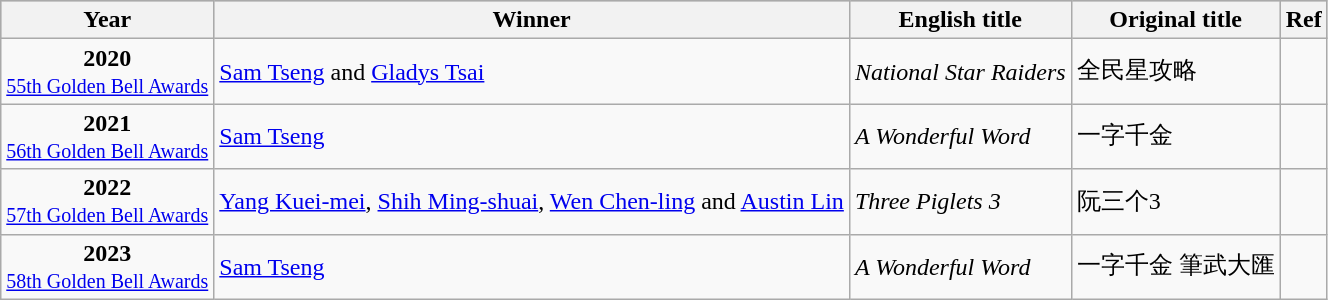<table class="wikitable sortable">
<tr style="background:#bebebe;">
<th>Year</th>
<th>Winner</th>
<th>English title</th>
<th>Original title</th>
<th>Ref</th>
</tr>
<tr>
<td style="text-align:center"><strong>2020</strong> <br> <small><a href='#'>55th Golden Bell Awards</a></small></td>
<td><a href='#'>Sam Tseng</a> and <a href='#'>Gladys Tsai</a></td>
<td><em>National Star Raiders </em></td>
<td>全民星攻略</td>
<td></td>
</tr>
<tr>
<td style="text-align:center"><strong>2021</strong> <br> <small><a href='#'>56th Golden Bell Awards</a></small></td>
<td><a href='#'>Sam Tseng</a></td>
<td><em>A Wonderful Word</em></td>
<td>一字千金</td>
<td></td>
</tr>
<tr>
<td style="text-align:center"><strong>2022</strong> <br> <small><a href='#'>57th Golden Bell Awards</a></small></td>
<td><a href='#'>Yang Kuei-mei</a>, <a href='#'>Shih Ming-shuai</a>, <a href='#'>Wen Chen-ling</a> and <a href='#'>Austin Lin</a></td>
<td><em>Three Piglets 3</em></td>
<td>阮三个3</td>
<td></td>
</tr>
<tr>
<td style="text-align:center"><strong>2023</strong> <br> <small><a href='#'>58th Golden Bell Awards</a></small></td>
<td><a href='#'>Sam Tseng</a></td>
<td><em>A Wonderful Word</em></td>
<td>一字千金 筆武大匯</td>
<td></td>
</tr>
</table>
